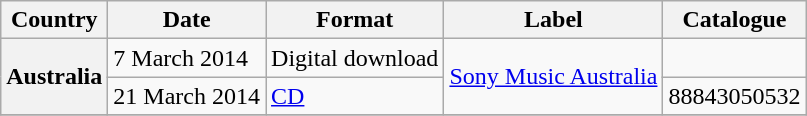<table class="wikitable plainrowheaders sortable">
<tr>
<th scope="col">Country</th>
<th scope="col">Date</th>
<th scope="col">Format</th>
<th scope="col">Label</th>
<th scope="col">Catalogue</th>
</tr>
<tr>
<th scope="row" rowspan="2">Australia</th>
<td>7 March 2014</td>
<td>Digital download</td>
<td rowspan="2"><a href='#'>Sony Music Australia</a></td>
<td></td>
</tr>
<tr>
<td>21 March 2014</td>
<td><a href='#'>CD</a></td>
<td>88843050532</td>
</tr>
<tr>
</tr>
</table>
